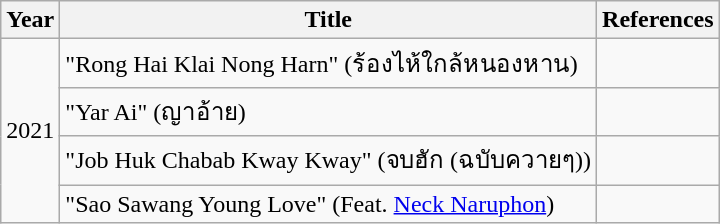<table class="wikitable">
<tr>
<th>Year</th>
<th>Title</th>
<th>References</th>
</tr>
<tr>
<td rowspan="4">2021</td>
<td>"Rong Hai Klai Nong Harn" (ร้องไห้ใกล้หนองหาน)</td>
<td></td>
</tr>
<tr>
<td>"Yar Ai" (ญาอ้าย)</td>
<td></td>
</tr>
<tr>
<td>"Job Huk Chabab Kway Kway" (จบฮัก (ฉบับควายๆ))</td>
<td></td>
</tr>
<tr>
<td>"Sao Sawang Young Love" (Feat. <a href='#'>Neck Naruphon</a>)</td>
<td></td>
</tr>
</table>
